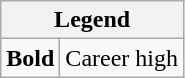<table class="wikitable mw-collapsible">
<tr>
<th colspan="2">Legend</th>
</tr>
<tr>
<td><strong>Bold</strong></td>
<td>Career high</td>
</tr>
</table>
